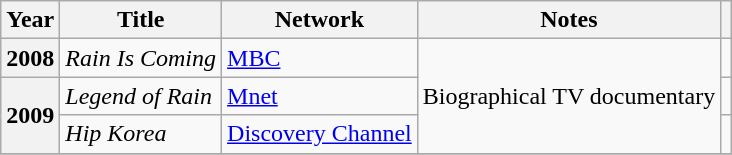<table class="wikitable plainrowheaders sortable">
<tr>
<th scope="col">Year</th>
<th scope="col">Title</th>
<th scope="col">Network</th>
<th scope="col" class="unsortable">Notes</th>
<th scope="col" class="unsortable"></th>
</tr>
<tr>
<th scope="row">2008</th>
<td><em>Rain Is Coming</em></td>
<td><a href='#'>MBC</a></td>
<td rowspan="3">Biographical TV documentary</td>
<td></td>
</tr>
<tr>
<th scope="row" rowspan="2">2009</th>
<td><em>Legend of Rain</em></td>
<td><a href='#'>Mnet</a></td>
<td></td>
</tr>
<tr>
<td><em>Hip Korea</em></td>
<td><a href='#'>Discovery Channel</a></td>
<td></td>
</tr>
<tr>
</tr>
</table>
